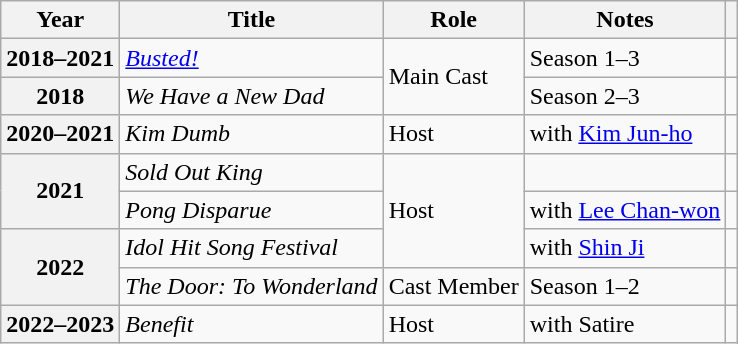<table class="wikitable sortable plainrowheaders">
<tr>
<th scope="col">Year</th>
<th scope="col">Title</th>
<th scope="col">Role</th>
<th scope="col">Notes</th>
<th scope="col" class="unsortable"></th>
</tr>
<tr>
<th scope="row">2018–2021</th>
<td><em><a href='#'>Busted!</a> </em></td>
<td rowspan="2">Main Cast</td>
<td>Season 1–3 </td>
<td></td>
</tr>
<tr>
<th scope="row">2018</th>
<td><em>We Have a New Dad</em></td>
<td>Season 2–3</td>
<td></td>
</tr>
<tr>
<th scope="row">2020–2021</th>
<td><em>Kim Dumb</em></td>
<td>Host</td>
<td>with <a href='#'>Kim Jun-ho</a></td>
<td></td>
</tr>
<tr>
<th scope="row" rowspan=2>2021</th>
<td><em>Sold Out King</em></td>
<td rowspan=3>Host</td>
<td></td>
<td></td>
</tr>
<tr>
<td><em>Pong Disparue</em></td>
<td>with <a href='#'>Lee Chan-won</a></td>
<td></td>
</tr>
<tr>
<th scope="row" rowspan=2>2022</th>
<td><em>Idol Hit Song Festival</em></td>
<td>with <a href='#'>Shin Ji</a></td>
<td></td>
</tr>
<tr>
<td><em>The Door: To Wonderland</em></td>
<td>Cast Member</td>
<td>Season 1–2</td>
<td></td>
</tr>
<tr>
<th scope="row">2022–2023</th>
<td><em>Benefit</em></td>
<td>Host</td>
<td>with Satire</td>
<td></td>
</tr>
</table>
